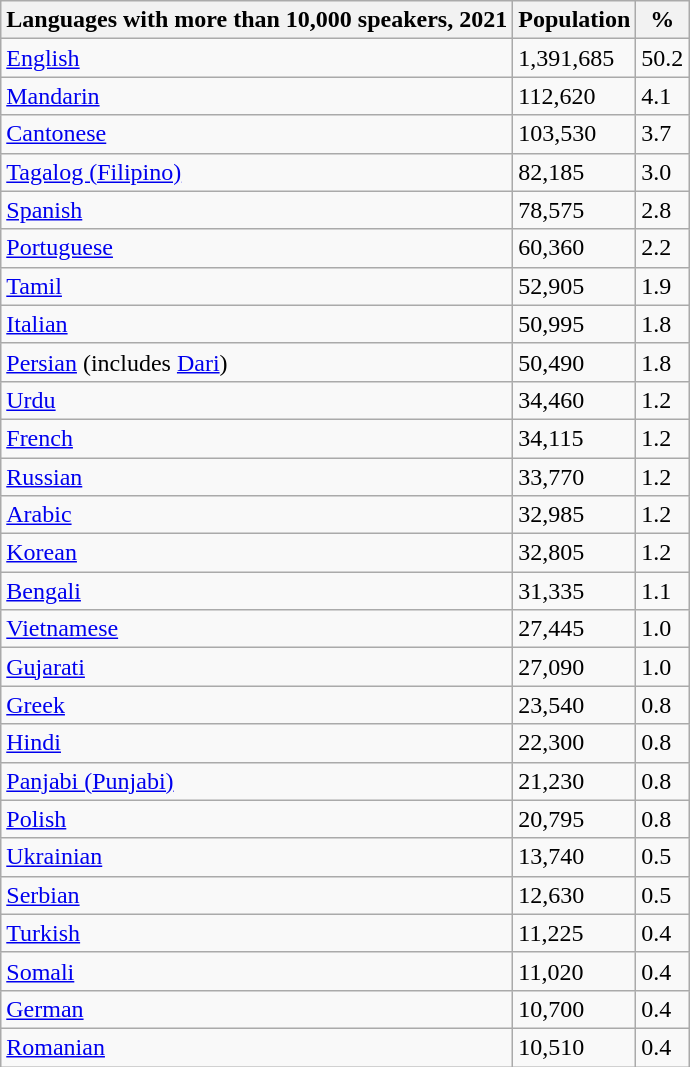<table class="wikitable sortable">
<tr>
<th>Languages with more than 10,000 speakers, 2021</th>
<th>Population</th>
<th>%</th>
</tr>
<tr>
<td><a href='#'>English</a></td>
<td>1,391,685</td>
<td>50.2</td>
</tr>
<tr>
<td><a href='#'>Mandarin</a></td>
<td>112,620</td>
<td>4.1</td>
</tr>
<tr>
<td><a href='#'>Cantonese</a></td>
<td>103,530</td>
<td>3.7</td>
</tr>
<tr>
<td><a href='#'>Tagalog (Filipino)</a></td>
<td>82,185</td>
<td>3.0</td>
</tr>
<tr>
<td><a href='#'>Spanish</a></td>
<td>78,575</td>
<td>2.8</td>
</tr>
<tr>
<td><a href='#'>Portuguese</a></td>
<td>60,360</td>
<td>2.2</td>
</tr>
<tr>
<td><a href='#'>Tamil</a></td>
<td>52,905</td>
<td>1.9</td>
</tr>
<tr>
<td><a href='#'>Italian</a></td>
<td>50,995</td>
<td>1.8</td>
</tr>
<tr>
<td><a href='#'>Persian</a> (includes <a href='#'>Dari</a>)</td>
<td>50,490</td>
<td>1.8</td>
</tr>
<tr>
<td><a href='#'>Urdu</a></td>
<td>34,460</td>
<td>1.2</td>
</tr>
<tr>
<td><a href='#'>French</a></td>
<td>34,115</td>
<td>1.2</td>
</tr>
<tr>
<td><a href='#'>Russian</a></td>
<td>33,770</td>
<td>1.2</td>
</tr>
<tr>
<td><a href='#'>Arabic</a></td>
<td>32,985</td>
<td>1.2</td>
</tr>
<tr>
<td><a href='#'>Korean</a></td>
<td>32,805</td>
<td>1.2</td>
</tr>
<tr>
<td><a href='#'>Bengali</a></td>
<td>31,335</td>
<td>1.1</td>
</tr>
<tr>
<td><a href='#'>Vietnamese</a></td>
<td>27,445</td>
<td>1.0</td>
</tr>
<tr>
<td><a href='#'>Gujarati</a></td>
<td>27,090</td>
<td>1.0</td>
</tr>
<tr>
<td><a href='#'>Greek</a></td>
<td>23,540</td>
<td>0.8</td>
</tr>
<tr>
<td><a href='#'>Hindi</a></td>
<td>22,300</td>
<td>0.8</td>
</tr>
<tr>
<td><a href='#'>Panjabi (Punjabi)</a></td>
<td>21,230</td>
<td>0.8</td>
</tr>
<tr>
<td><a href='#'>Polish</a></td>
<td>20,795</td>
<td>0.8</td>
</tr>
<tr>
<td><a href='#'>Ukrainian</a></td>
<td>13,740</td>
<td>0.5</td>
</tr>
<tr>
<td><a href='#'>Serbian</a></td>
<td>12,630</td>
<td>0.5</td>
</tr>
<tr>
<td><a href='#'>Turkish</a></td>
<td>11,225</td>
<td>0.4</td>
</tr>
<tr>
<td><a href='#'>Somali</a></td>
<td>11,020</td>
<td>0.4</td>
</tr>
<tr>
<td><a href='#'>German</a></td>
<td>10,700</td>
<td>0.4</td>
</tr>
<tr>
<td><a href='#'>Romanian</a></td>
<td>10,510</td>
<td>0.4</td>
</tr>
</table>
